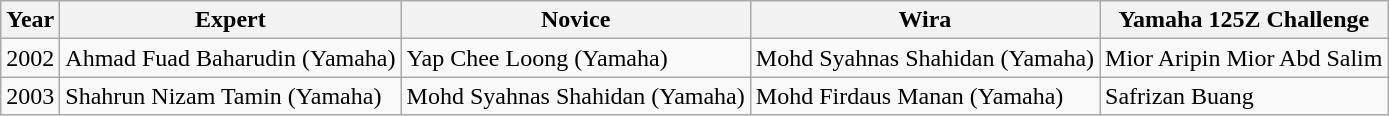<table class="wikitable">
<tr>
<th>Year</th>
<th>Expert</th>
<th>Novice</th>
<th>Wira</th>
<th>Yamaha 125Z Challenge</th>
</tr>
<tr>
<td>2002</td>
<td>Ahmad Fuad Baharudin (Yamaha)</td>
<td>Yap Chee Loong (Yamaha)</td>
<td>Mohd Syahnas Shahidan (Yamaha)</td>
<td>Mior Aripin Mior Abd Salim</td>
</tr>
<tr>
<td>2003</td>
<td>Shahrun Nizam Tamin (Yamaha)</td>
<td>Mohd Syahnas Shahidan (Yamaha)</td>
<td>Mohd Firdaus Manan (Yamaha)</td>
<td>Safrizan Buang</td>
</tr>
</table>
